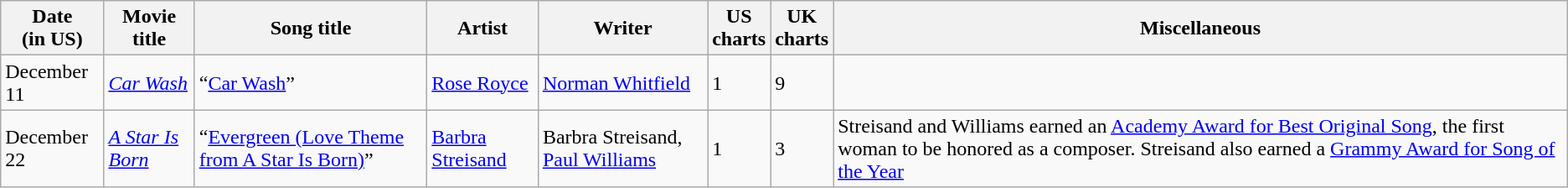<table class="wikitable sortable">
<tr>
<th>Date<br>(in US)</th>
<th>Movie title</th>
<th>Song title</th>
<th>Artist</th>
<th>Writer</th>
<th>US <br>charts</th>
<th>UK<br>charts</th>
<th>Miscellaneous</th>
</tr>
<tr>
<td>December 11</td>
<td><em><a href='#'>Car Wash</a></em></td>
<td>“<a href='#'>Car Wash</a>”</td>
<td><a href='#'>Rose Royce</a></td>
<td><a href='#'>Norman Whitfield</a></td>
<td>1</td>
<td>9</td>
<td></td>
</tr>
<tr>
<td>December 22</td>
<td><em><a href='#'>A Star Is Born</a></em></td>
<td>“<a href='#'>Evergreen (Love Theme from A Star Is Born)</a>”</td>
<td><a href='#'>Barbra Streisand</a></td>
<td>Barbra Streisand, <a href='#'>Paul Williams</a></td>
<td>1</td>
<td>3</td>
<td>Streisand and Williams earned an <a href='#'>Academy Award for Best Original Song</a>, the first woman to be honored as a composer. Streisand also earned a <a href='#'>Grammy Award for Song of the Year</a></td>
</tr>
</table>
